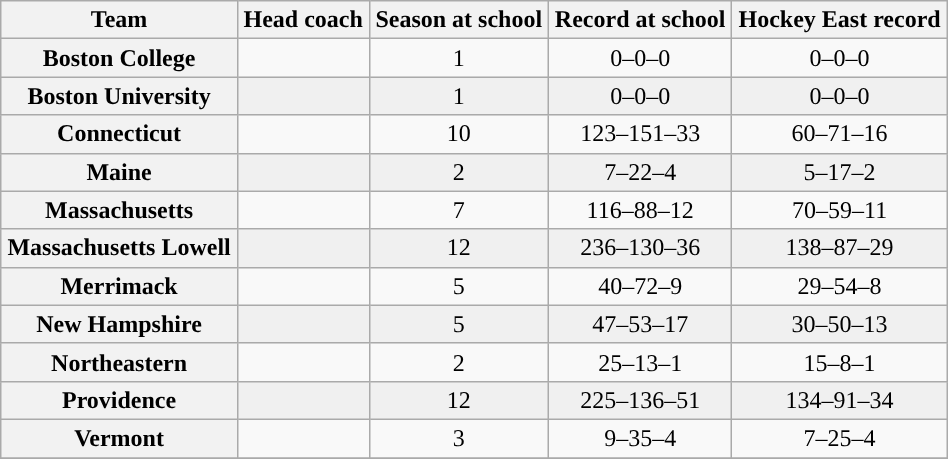<table class="wikitable sortable" style="text-align: center; "width=50%">
<tr>
<th>Team</th>
<th>Head coach</th>
<th>Season at school</th>
<th>Record at school</th>
<th>Hockey East record</th>
</tr>
<tr>
<th>Boston College</th>
<td></td>
<td>1</td>
<td>0–0–0</td>
<td>0–0–0</td>
</tr>
<tr bgcolor=f0f0f0>
<th>Boston University</th>
<td></td>
<td>1</td>
<td>0–0–0</td>
<td>0–0–0</td>
</tr>
<tr>
<th>Connecticut</th>
<td></td>
<td>10</td>
<td>123–151–33</td>
<td>60–71–16</td>
</tr>
<tr bgcolor=f0f0f0>
<th>Maine</th>
<td></td>
<td>2</td>
<td>7–22–4</td>
<td>5–17–2</td>
</tr>
<tr>
<th>Massachusetts</th>
<td></td>
<td>7</td>
<td>116–88–12</td>
<td>70–59–11</td>
</tr>
<tr bgcolor=f0f0f0>
<th>Massachusetts Lowell</th>
<td></td>
<td>12</td>
<td>236–130–36</td>
<td>138–87–29</td>
</tr>
<tr>
<th>Merrimack</th>
<td></td>
<td>5</td>
<td>40–72–9</td>
<td>29–54–8</td>
</tr>
<tr bgcolor=f0f0f0>
<th>New Hampshire</th>
<td></td>
<td>5</td>
<td>47–53–17</td>
<td>30–50–13</td>
</tr>
<tr>
<th>Northeastern</th>
<td></td>
<td>2</td>
<td>25–13–1</td>
<td>15–8–1</td>
</tr>
<tr bgcolor=f0f0f0>
<th>Providence</th>
<td></td>
<td>12</td>
<td>225–136–51</td>
<td>134–91–34</td>
</tr>
<tr>
<th>Vermont</th>
<td></td>
<td>3</td>
<td>9–35–4</td>
<td>7–25–4</td>
</tr>
<tr>
</tr>
</table>
